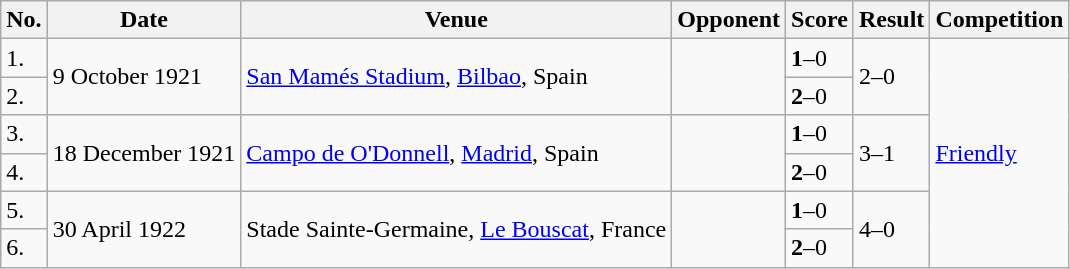<table class="wikitable sortable plainrowheaders">
<tr>
<th scope=col>No.</th>
<th scope=col>Date</th>
<th scope=col>Venue</th>
<th scope=col>Opponent</th>
<th scope=col>Score</th>
<th scope=col>Result</th>
<th scope=col>Competition</th>
</tr>
<tr>
<td>1.</td>
<td rowspan="2">9 October 1921</td>
<td rowspan="2"><a href='#'>San Mamés Stadium</a>, <a href='#'>Bilbao</a>, Spain</td>
<td rowspan="2"></td>
<td><strong>1</strong>–0</td>
<td rowspan="2">2–0</td>
<td rowspan="6"><a href='#'>Friendly</a></td>
</tr>
<tr>
<td>2.</td>
<td><strong>2</strong>–0</td>
</tr>
<tr>
<td>3.</td>
<td rowspan="2">18 December 1921</td>
<td rowspan="2"><a href='#'>Campo de O'Donnell</a>, <a href='#'>Madrid</a>, Spain</td>
<td rowspan="2"></td>
<td><strong>1</strong>–0</td>
<td rowspan="2">3–1</td>
</tr>
<tr>
<td>4.</td>
<td><strong>2</strong>–0</td>
</tr>
<tr>
<td>5.</td>
<td rowspan="2">30 April 1922</td>
<td rowspan="2">Stade Sainte-Germaine, <a href='#'>Le Bouscat</a>, France</td>
<td rowspan="2"></td>
<td><strong>1</strong>–0</td>
<td rowspan="2">4–0</td>
</tr>
<tr>
<td>6.</td>
<td><strong>2</strong>–0</td>
</tr>
</table>
